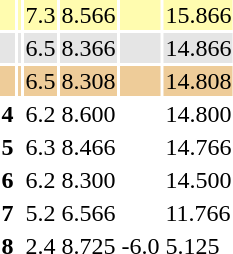<table>
<tr style="background: #fffcaf">
<th scope=row style="text-align:center"></th>
<td align=left></td>
<td>7.3</td>
<td>8.566</td>
<td></td>
<td>15.866</td>
</tr>
<tr style="background: #e5e5e5">
<th scope=row style="text-align:center"></th>
<td align=left></td>
<td>6.5</td>
<td>8.366</td>
<td></td>
<td>14.866</td>
</tr>
<tr style="background: #eecc99">
<th scope=row style="text-align:center"></th>
<td align=left></td>
<td>6.5</td>
<td>8.308</td>
<td></td>
<td>14.808</td>
</tr>
<tr>
<th scope=row style="text-align:center">4</th>
<td align=left></td>
<td>6.2</td>
<td>8.600</td>
<td></td>
<td>14.800</td>
</tr>
<tr>
<th scope=row style="text-align:center">5</th>
<td align=left></td>
<td>6.3</td>
<td>8.466</td>
<td></td>
<td>14.766</td>
</tr>
<tr>
<th scope=row style="text-align:center">6</th>
<td align=left></td>
<td>6.2</td>
<td>8.300</td>
<td></td>
<td>14.500</td>
</tr>
<tr>
<th scope=row style="text-align:center">7</th>
<td align=left></td>
<td>5.2</td>
<td>6.566</td>
<td></td>
<td>11.766</td>
</tr>
<tr>
<th scope=row style="text-align:center">8</th>
<td align=left></td>
<td>2.4</td>
<td>8.725</td>
<td>-6.0</td>
<td>5.125</td>
</tr>
<tr>
</tr>
</table>
